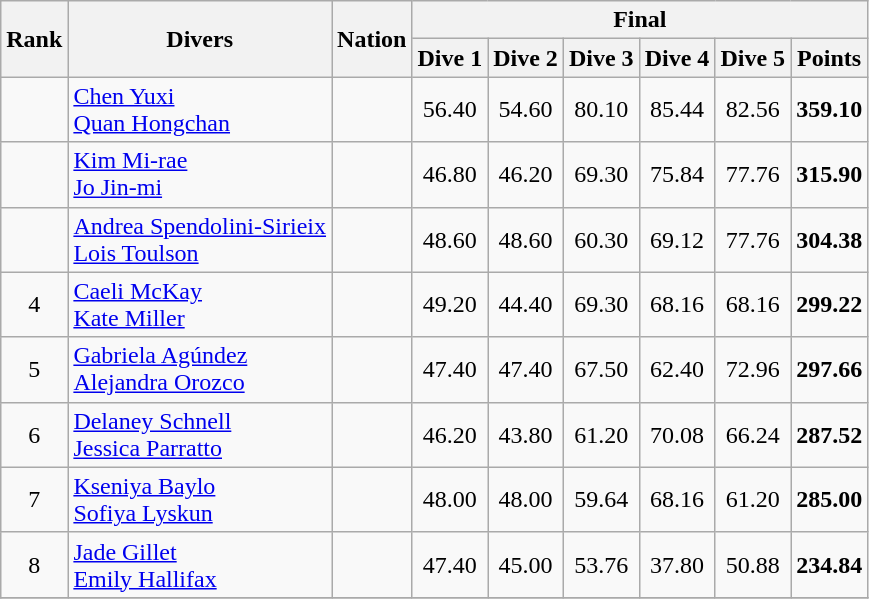<table class="wikitable sortable" style="text-align:center">
<tr>
<th rowspan=2 data-sort-type=number>Rank</th>
<th rowspan=2>Divers</th>
<th rowspan=2>Nation</th>
<th colspan=6>Final</th>
</tr>
<tr>
<th>Dive 1</th>
<th>Dive 2</th>
<th>Dive 3</th>
<th>Dive 4</th>
<th>Dive 5</th>
<th>Points</th>
</tr>
<tr>
<td></td>
<td align=left><a href='#'>Chen Yuxi</a><br><a href='#'>Quan Hongchan</a></td>
<td align=left></td>
<td>56.40</td>
<td>54.60</td>
<td>80.10</td>
<td>85.44</td>
<td>82.56</td>
<td><strong>359.10</strong></td>
</tr>
<tr>
<td></td>
<td align=left><a href='#'>Kim Mi-rae</a><br><a href='#'>Jo Jin-mi</a></td>
<td align=left></td>
<td>46.80</td>
<td>46.20</td>
<td>69.30</td>
<td>75.84</td>
<td>77.76</td>
<td><strong>315.90</strong></td>
</tr>
<tr>
<td></td>
<td align=left><a href='#'>Andrea Spendolini-Sirieix</a><br><a href='#'>Lois Toulson</a></td>
<td align=left></td>
<td>48.60</td>
<td>48.60</td>
<td>60.30</td>
<td>69.12</td>
<td>77.76</td>
<td><strong>304.38</strong></td>
</tr>
<tr>
<td>4</td>
<td align=left><a href='#'>Caeli McKay</a><br><a href='#'>Kate Miller</a></td>
<td align=left></td>
<td>49.20</td>
<td>44.40</td>
<td>69.30</td>
<td>68.16</td>
<td>68.16</td>
<td><strong>299.22</strong></td>
</tr>
<tr>
<td>5</td>
<td align=left><a href='#'>Gabriela Agúndez</a><br><a href='#'>Alejandra Orozco</a></td>
<td align=left></td>
<td>47.40</td>
<td>47.40</td>
<td>67.50</td>
<td>62.40</td>
<td>72.96</td>
<td><strong>297.66</strong></td>
</tr>
<tr>
<td>6</td>
<td align=left><a href='#'>Delaney Schnell</a><br><a href='#'>Jessica Parratto</a></td>
<td align=left></td>
<td>46.20</td>
<td>43.80</td>
<td>61.20</td>
<td>70.08</td>
<td>66.24</td>
<td><strong>287.52</strong></td>
</tr>
<tr>
<td>7</td>
<td align=left><a href='#'>Kseniya Baylo</a><br><a href='#'>Sofiya Lyskun</a></td>
<td align=left></td>
<td>48.00</td>
<td>48.00</td>
<td>59.64</td>
<td>68.16</td>
<td>61.20</td>
<td><strong>285.00</strong></td>
</tr>
<tr>
<td>8</td>
<td align=left><a href='#'>Jade Gillet</a><br><a href='#'>Emily Hallifax</a></td>
<td align=left></td>
<td>47.40</td>
<td>45.00</td>
<td>53.76</td>
<td>37.80</td>
<td>50.88</td>
<td><strong>234.84</strong></td>
</tr>
<tr>
</tr>
</table>
